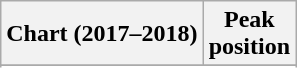<table class="wikitable sortable plainrowheaders">
<tr>
<th>Chart (2017–2018)</th>
<th>Peak<br>position</th>
</tr>
<tr>
</tr>
<tr>
</tr>
<tr>
</tr>
<tr>
</tr>
<tr>
</tr>
</table>
